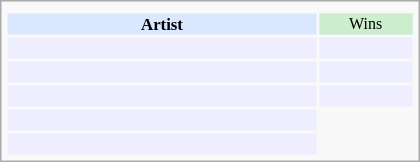<table class="infobox" style="width: 25em; text-align: center; font-size: 70%; vertical-align: middle;">
<tr>
<td colspan="2" style="text-align:center;"></td>
</tr>
<tr style="background:#d9e8ff; text-align:center;">
<th style="vertical-align: middle;">Artist</th>
<td style="background:#cec; font-size:8pt; width:60px;">Wins</td>
</tr>
<tr style="background:#eef;">
<td style="text-align:center;"><br></td>
<td></td>
</tr>
<tr style="background:#eef;">
<td style="text-align:center;"><br></td>
<td></td>
</tr>
<tr style="background:#eef;">
<td style="text-align:center;"><br></td>
<td></td>
</tr>
<tr style="background:#eef;">
<td style="text-align:center;"><br></td>
</tr>
<tr style="background:#eef;">
<td style="text-align:center;"><br></td>
</tr>
</table>
